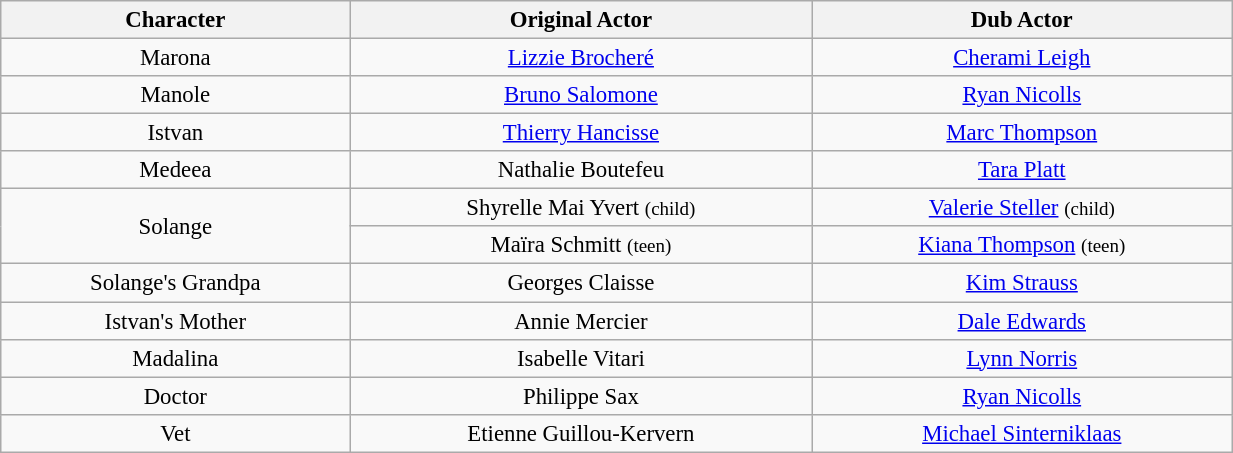<table class="wikitable" width="65%" style="font-size: 95%;text-align: center;">
<tr>
<th>Character</th>
<th>Original Actor</th>
<th>Dub Actor</th>
</tr>
<tr>
<td>Marona</td>
<td><a href='#'>Lizzie Brocheré</a></td>
<td><a href='#'>Cherami Leigh</a></td>
</tr>
<tr>
<td>Manole</td>
<td><a href='#'>Bruno Salomone</a></td>
<td><a href='#'>Ryan Nicolls</a></td>
</tr>
<tr>
<td>Istvan</td>
<td><a href='#'>Thierry Hancisse</a></td>
<td><a href='#'>Marc Thompson</a></td>
</tr>
<tr>
<td>Medeea</td>
<td>Nathalie Boutefeu</td>
<td><a href='#'>Tara Platt</a></td>
</tr>
<tr>
<td rowspan="2">Solange</td>
<td>Shyrelle Mai Yvert <small>(child)</small></td>
<td><a href='#'>Valerie Steller</a> <small>(child)</small></td>
</tr>
<tr>
<td>Maïra Schmitt <small>(teen)</small></td>
<td><a href='#'>Kiana Thompson</a> <small>(teen)</small></td>
</tr>
<tr>
<td>Solange's Grandpa</td>
<td>Georges Claisse</td>
<td><a href='#'>Kim Strauss</a></td>
</tr>
<tr>
<td>Istvan's Mother</td>
<td>Annie Mercier</td>
<td><a href='#'>Dale Edwards</a></td>
</tr>
<tr>
<td>Madalina</td>
<td>Isabelle Vitari</td>
<td><a href='#'>Lynn Norris</a></td>
</tr>
<tr>
<td>Doctor</td>
<td>Philippe Sax</td>
<td><a href='#'>Ryan Nicolls</a></td>
</tr>
<tr>
<td>Vet</td>
<td>Etienne Guillou-Kervern</td>
<td><a href='#'>Michael Sinterniklaas</a></td>
</tr>
</table>
